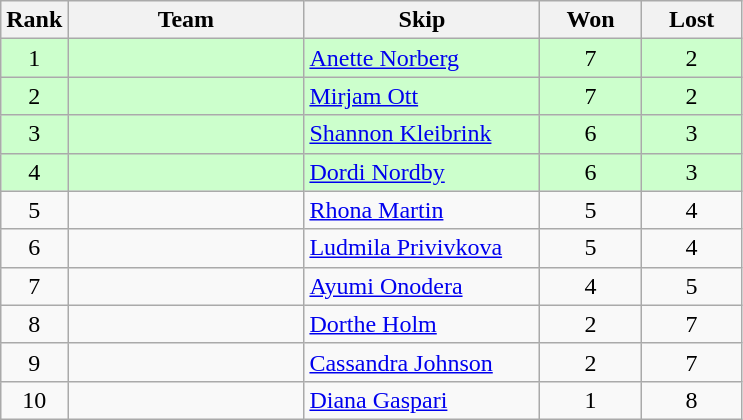<table class=wikitable style=text-align:center>
<tr>
<th width=25>Rank</th>
<th width=150>Team</th>
<th width=150>Skip</th>
<th width=60>Won</th>
<th width=60>Lost</th>
</tr>
<tr bgcolor="#ccffcc">
<td>1</td>
<td align=left></td>
<td align=left><a href='#'>Anette Norberg</a></td>
<td>7</td>
<td>2</td>
</tr>
<tr bgcolor="#ccffcc">
<td>2</td>
<td align=left></td>
<td align=left><a href='#'>Mirjam Ott</a></td>
<td>7</td>
<td>2</td>
</tr>
<tr bgcolor="#ccffcc">
<td>3</td>
<td align=left></td>
<td align=left><a href='#'>Shannon Kleibrink</a></td>
<td>6</td>
<td>3</td>
</tr>
<tr bgcolor="#ccffcc">
<td>4</td>
<td align=left></td>
<td align=left><a href='#'>Dordi Nordby</a></td>
<td>6</td>
<td>3</td>
</tr>
<tr>
<td>5</td>
<td align=left></td>
<td align=left><a href='#'>Rhona Martin</a></td>
<td>5</td>
<td>4</td>
</tr>
<tr>
<td>6</td>
<td align=left></td>
<td align=left><a href='#'>Ludmila Privivkova</a></td>
<td>5</td>
<td>4</td>
</tr>
<tr>
<td>7</td>
<td align=left></td>
<td align=left><a href='#'>Ayumi Onodera</a></td>
<td>4</td>
<td>5</td>
</tr>
<tr>
<td>8</td>
<td align=left></td>
<td align=left><a href='#'>Dorthe Holm</a></td>
<td>2</td>
<td>7</td>
</tr>
<tr>
<td>9</td>
<td align=left></td>
<td align=left><a href='#'>Cassandra Johnson</a></td>
<td>2</td>
<td>7</td>
</tr>
<tr>
<td>10</td>
<td align=left></td>
<td align=left><a href='#'>Diana Gaspari</a></td>
<td>1</td>
<td>8</td>
</tr>
</table>
